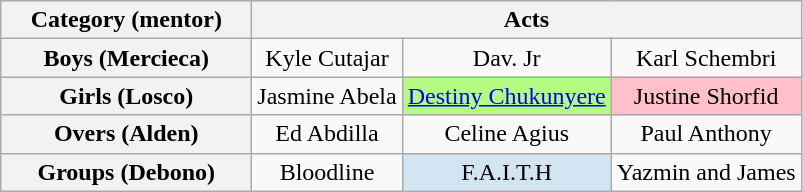<table class="wikitable" style="text-align:center">
<tr>
<th scope="col" style="width:160px;">Category (mentor)</th>
<th scope="col" colspan="3">Acts</th>
</tr>
<tr>
<th scope="row">Boys (Mercieca)</th>
<td>Kyle Cutajar</td>
<td>Dav. Jr</td>
<td>Karl Schembri</td>
</tr>
<tr>
<th scope="row">Girls (Losco)</th>
<td>Jasmine Abela</td>
<td style="background:#B4FB84;"><a href='#'>Destiny Chukunyere</a></td>
<td style="background:pink;">Justine Shorfid</td>
</tr>
<tr>
<th scope="row">Overs (Alden)</th>
<td>Ed Abdilla</td>
<td>Celine Agius</td>
<td>Paul Anthony</td>
</tr>
<tr>
<th scope="row">Groups (Debono)</th>
<td>Bloodline</td>
<td style="background:#D1E5F3;">F.A.I.T.H</td>
<td>Yazmin and James</td>
</tr>
</table>
